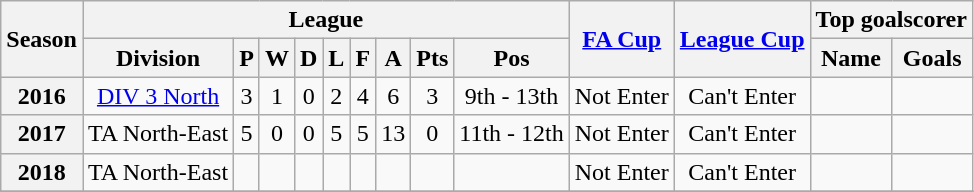<table class="wikitable" style="text-align: center">
<tr>
<th rowspan=2>Season</th>
<th colspan=9>League</th>
<th rowspan=2><a href='#'>FA Cup</a></th>
<th rowspan=2><a href='#'>League Cup</a></th>
<th colspan=2>Top goalscorer</th>
</tr>
<tr>
<th>Division</th>
<th>P</th>
<th>W</th>
<th>D</th>
<th>L</th>
<th>F</th>
<th>A</th>
<th>Pts</th>
<th>Pos</th>
<th>Name</th>
<th>Goals</th>
</tr>
<tr>
<th>2016</th>
<td><a href='#'>DIV 3 North</a></td>
<td>3</td>
<td>1</td>
<td>0</td>
<td>2</td>
<td>4</td>
<td>6</td>
<td>3</td>
<td>9th - 13th</td>
<td>Not Enter</td>
<td>Can't Enter</td>
<td></td>
<td></td>
</tr>
<tr>
<th>2017</th>
<td>TA North-East</td>
<td>5</td>
<td>0</td>
<td>0</td>
<td>5</td>
<td>5</td>
<td>13</td>
<td>0</td>
<td>11th - 12th</td>
<td>Not Enter</td>
<td>Can't Enter</td>
<td></td>
<td></td>
</tr>
<tr>
<th>2018</th>
<td>TA North-East</td>
<td></td>
<td></td>
<td></td>
<td></td>
<td></td>
<td></td>
<td></td>
<td></td>
<td>Not Enter</td>
<td>Can't Enter</td>
<td></td>
<td></td>
</tr>
<tr>
</tr>
</table>
